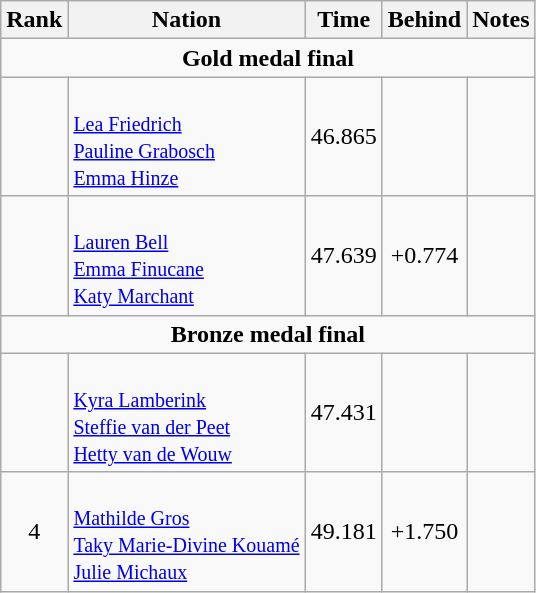<table class="wikitable" style="text-align:center">
<tr>
<th>Rank</th>
<th>Nation</th>
<th>Time</th>
<th>Behind</th>
<th>Notes</th>
</tr>
<tr>
<td colspan=5><strong>Gold medal final</strong></td>
</tr>
<tr>
<td></td>
<td align=left><br><small><a href='#'>Lea Friedrich</a><br><a href='#'>Pauline Grabosch</a><br><a href='#'>Emma Hinze</a></small></td>
<td>46.865</td>
<td></td>
<td></td>
</tr>
<tr>
<td></td>
<td align=left><br><small><a href='#'>Lauren Bell</a><br><a href='#'>Emma Finucane</a><br><a href='#'>Katy Marchant</a></small></td>
<td>47.639</td>
<td>+0.774</td>
<td></td>
</tr>
<tr>
<td colspan=5><strong>Bronze medal final</strong></td>
</tr>
<tr>
<td></td>
<td align=left><br><small><a href='#'>Kyra Lamberink</a><br><a href='#'>Steffie van der Peet</a><br><a href='#'>Hetty van de Wouw</a></small></td>
<td>47.431</td>
<td></td>
<td></td>
</tr>
<tr>
<td>4</td>
<td align=left><br><small><a href='#'>Mathilde Gros</a><br><a href='#'>Taky Marie-Divine Kouamé</a><br><a href='#'>Julie Michaux</a></small></td>
<td>49.181</td>
<td>+1.750</td>
<td></td>
</tr>
</table>
